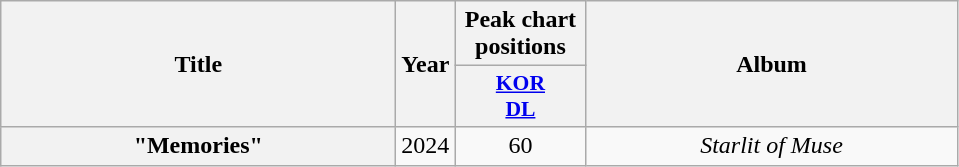<table class="wikitable plainrowheaders" style="text-align:center;" border="1">
<tr>
<th rowspan="2" scope="col" style="width:16em;">Title</th>
<th rowspan="2" scope="col">Year</th>
<th scope="col" style="width:5em;">Peak chart positions</th>
<th rowspan="2" scope="col" style="width:15em;">Album</th>
</tr>
<tr>
<th scope="col" style="width:3em;font-size:90%;"><a href='#'>KOR<br>DL</a><br></th>
</tr>
<tr>
<th scope="row">"Memories"<br></th>
<td>2024</td>
<td>60</td>
<td><em>Starlit of Muse</em></td>
</tr>
</table>
